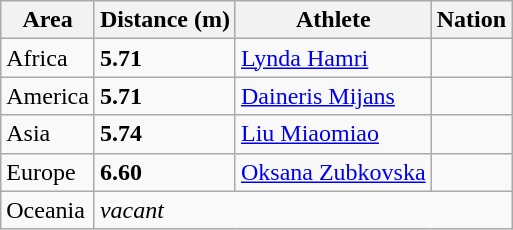<table class="wikitable">
<tr>
<th>Area</th>
<th>Distance (m)</th>
<th>Athlete</th>
<th>Nation</th>
</tr>
<tr>
<td>Africa</td>
<td><strong>5.71</strong></td>
<td><a href='#'>Lynda Hamri</a></td>
<td></td>
</tr>
<tr>
<td>America</td>
<td><strong>5.71</strong></td>
<td><a href='#'>Daineris Mijans</a></td>
<td></td>
</tr>
<tr>
<td>Asia</td>
<td><strong>5.74</strong></td>
<td><a href='#'>Liu Miaomiao</a></td>
<td></td>
</tr>
<tr>
<td>Europe</td>
<td><strong>6.60 </strong></td>
<td><a href='#'>Oksana Zubkovska</a></td>
<td></td>
</tr>
<tr>
<td>Oceania</td>
<td colspan="3"><em>vacant</em></td>
</tr>
</table>
